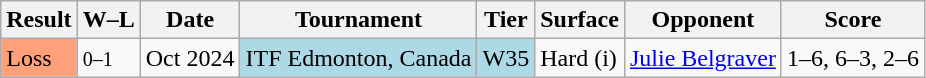<table class="sortable wikitable">
<tr>
<th>Result</th>
<th class="unsortable">W–L</th>
<th>Date</th>
<th>Tournament</th>
<th>Tier</th>
<th>Surface</th>
<th>Opponent</th>
<th class="unsortable">Score</th>
</tr>
<tr>
<td bgcolor=ffa07a>Loss</td>
<td><small>0–1</small></td>
<td>Oct 2024</td>
<td style="background:lightblue;">ITF Edmonton, Canada</td>
<td style="background:lightblue;">W35</td>
<td>Hard (i)</td>
<td> <a href='#'>Julie Belgraver</a></td>
<td>1–6, 6–3, 2–6</td>
</tr>
</table>
